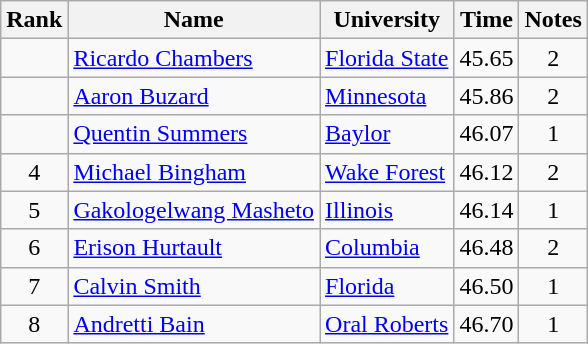<table class="wikitable sortable" style="text-align:center">
<tr>
<th>Rank</th>
<th>Name</th>
<th>University</th>
<th>Time</th>
<th>Notes</th>
</tr>
<tr>
<td></td>
<td align=left><a href='#'>Ricardo Chambers</a> </td>
<td align=left><a href='#'>Florida State</a></td>
<td>45.65</td>
<td>2</td>
</tr>
<tr>
<td></td>
<td align=left><a href='#'>Aaron Buzard</a></td>
<td align="left"><a href='#'>Minnesota</a></td>
<td>45.86</td>
<td>2</td>
</tr>
<tr>
<td></td>
<td align=left><a href='#'>Quentin Summers</a></td>
<td align=left><a href='#'>Baylor</a></td>
<td>46.07</td>
<td>1</td>
</tr>
<tr>
<td>4</td>
<td align=left><a href='#'>Michael Bingham</a> </td>
<td align=left><a href='#'>Wake Forest</a></td>
<td>46.12</td>
<td>2</td>
</tr>
<tr>
<td>5</td>
<td align=left><a href='#'>Gakologelwang Masheto</a> </td>
<td align=left><a href='#'>Illinois</a></td>
<td>46.14</td>
<td>1</td>
</tr>
<tr>
<td>6</td>
<td align=left><a href='#'>Erison Hurtault</a> </td>
<td align=left><a href='#'>Columbia</a></td>
<td>46.48</td>
<td>2</td>
</tr>
<tr>
<td>7</td>
<td align=left><a href='#'>Calvin Smith</a></td>
<td align=left><a href='#'>Florida</a></td>
<td>46.50</td>
<td>1</td>
</tr>
<tr>
<td>8</td>
<td align=left><a href='#'>Andretti Bain</a> </td>
<td align=left><a href='#'>Oral Roberts</a></td>
<td>46.70</td>
<td>1</td>
</tr>
</table>
